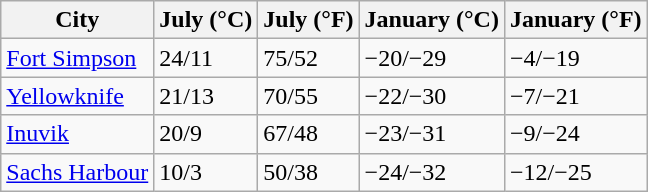<table class="wikitable sortable">
<tr>
<th>City</th>
<th>July (°C)</th>
<th>July (°F)</th>
<th>January (°C)</th>
<th>January (°F)</th>
</tr>
<tr>
<td><a href='#'>Fort Simpson</a></td>
<td>24/11</td>
<td>75/52</td>
<td>−20/−29</td>
<td>−4/−19</td>
</tr>
<tr>
<td><a href='#'>Yellowknife</a></td>
<td>21/13</td>
<td>70/55</td>
<td>−22/−30</td>
<td>−7/−21</td>
</tr>
<tr>
<td><a href='#'>Inuvik</a></td>
<td>20/9</td>
<td>67/48</td>
<td>−23/−31</td>
<td>−9/−24</td>
</tr>
<tr>
<td><a href='#'>Sachs Harbour</a></td>
<td>10/3</td>
<td>50/38</td>
<td>−24/−32</td>
<td>−12/−25</td>
</tr>
</table>
